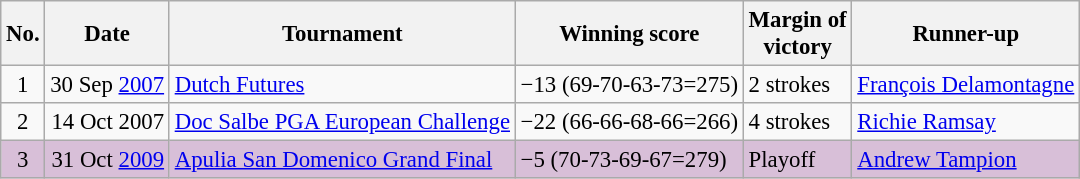<table class="wikitable" style="font-size:95%;">
<tr>
<th>No.</th>
<th>Date</th>
<th>Tournament</th>
<th>Winning score</th>
<th>Margin of<br>victory</th>
<th>Runner-up</th>
</tr>
<tr>
<td align=center>1</td>
<td align=right>30 Sep <a href='#'>2007</a></td>
<td><a href='#'>Dutch Futures</a></td>
<td>−13 (69-70-63-73=275)</td>
<td>2 strokes</td>
<td> <a href='#'>François Delamontagne</a></td>
</tr>
<tr>
<td align=center>2</td>
<td align=right>14 Oct 2007</td>
<td><a href='#'>Doc Salbe PGA European Challenge</a></td>
<td>−22 (66-66-68-66=266)</td>
<td>4 strokes</td>
<td> <a href='#'>Richie Ramsay</a></td>
</tr>
<tr style="background:thistle;">
<td align=center>3</td>
<td align=right>31 Oct <a href='#'>2009</a></td>
<td><a href='#'>Apulia San Domenico Grand Final</a></td>
<td>−5 (70-73-69-67=279)</td>
<td>Playoff</td>
<td> <a href='#'>Andrew Tampion</a></td>
</tr>
</table>
